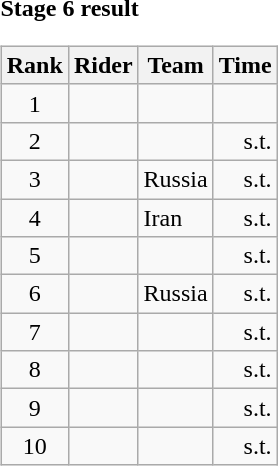<table>
<tr>
<td><strong>Stage 6 result</strong><br><table class="wikitable">
<tr>
<th scope="col">Rank</th>
<th scope="col">Rider</th>
<th scope="col">Team</th>
<th scope="col">Time</th>
</tr>
<tr>
<td style="text-align:center;">1</td>
<td></td>
<td></td>
<td style="text-align:right;"></td>
</tr>
<tr>
<td style="text-align:center;">2</td>
<td></td>
<td></td>
<td style="text-align:right;">s.t.</td>
</tr>
<tr>
<td style="text-align:center;">3</td>
<td></td>
<td>Russia</td>
<td style="text-align:right;">s.t.</td>
</tr>
<tr>
<td style="text-align:center;">4</td>
<td></td>
<td>Iran</td>
<td style="text-align:right;">s.t.</td>
</tr>
<tr>
<td style="text-align:center;">5</td>
<td></td>
<td></td>
<td style="text-align:right;">s.t.</td>
</tr>
<tr>
<td style="text-align:center;">6</td>
<td></td>
<td>Russia</td>
<td style="text-align:right;">s.t.</td>
</tr>
<tr>
<td style="text-align:center;">7</td>
<td></td>
<td></td>
<td style="text-align:right;">s.t.</td>
</tr>
<tr>
<td style="text-align:center;">8</td>
<td></td>
<td></td>
<td style="text-align:right;">s.t.</td>
</tr>
<tr>
<td style="text-align:center;">9</td>
<td></td>
<td></td>
<td style="text-align:right;">s.t.</td>
</tr>
<tr>
<td style="text-align:center;">10</td>
<td></td>
<td></td>
<td style="text-align:right;">s.t.</td>
</tr>
</table>
</td>
</tr>
</table>
